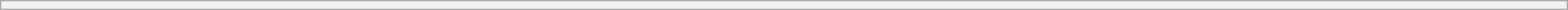<table class="wikitable" style="font-size:90%" width=100%>
<tr>
<th scope="col"></th>
</tr>
</table>
